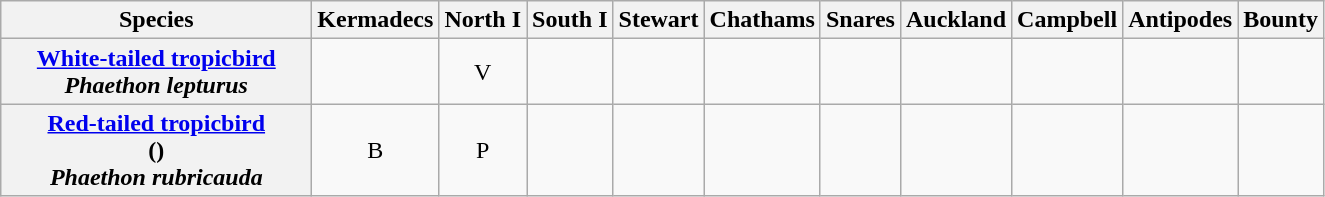<table class="wikitable" style="text-align:center">
<tr>
<th width="200">Species</th>
<th>Kermadecs</th>
<th>North I</th>
<th>South I</th>
<th>Stewart</th>
<th>Chathams</th>
<th>Snares</th>
<th>Auckland</th>
<th>Campbell</th>
<th>Antipodes</th>
<th>Bounty</th>
</tr>
<tr>
<th><a href='#'>White-tailed tropicbird</a><br><em>Phaethon lepturus</em></th>
<td></td>
<td>V</td>
<td></td>
<td></td>
<td></td>
<td></td>
<td></td>
<td></td>
<td></td>
<td></td>
</tr>
<tr>
<th><a href='#'>Red-tailed tropicbird</a><br>()<br><em>Phaethon rubricauda</em></th>
<td>B</td>
<td>P</td>
<td></td>
<td></td>
<td></td>
<td></td>
<td></td>
<td></td>
<td></td>
<td></td>
</tr>
</table>
